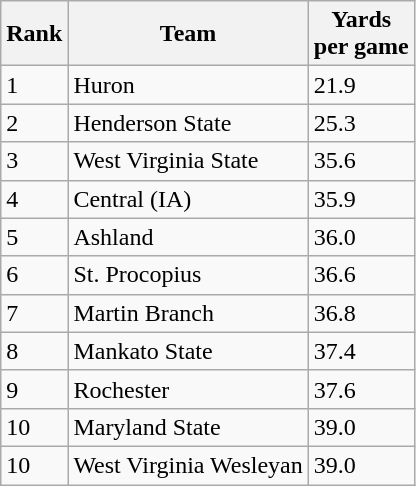<table class="wikitable sortable">
<tr>
<th>Rank</th>
<th>Team</th>
<th>Yards<br>per game</th>
</tr>
<tr>
<td>1</td>
<td>Huron</td>
<td>21.9</td>
</tr>
<tr>
<td>2</td>
<td>Henderson State</td>
<td>25.3</td>
</tr>
<tr>
<td>3</td>
<td>West Virginia State</td>
<td>35.6</td>
</tr>
<tr>
<td>4</td>
<td>Central (IA)</td>
<td>35.9</td>
</tr>
<tr>
<td>5</td>
<td>Ashland</td>
<td>36.0</td>
</tr>
<tr>
<td>6</td>
<td>St. Procopius</td>
<td>36.6</td>
</tr>
<tr>
<td>7</td>
<td>Martin Branch</td>
<td>36.8</td>
</tr>
<tr>
<td>8</td>
<td>Mankato State</td>
<td>37.4</td>
</tr>
<tr>
<td>9</td>
<td>Rochester</td>
<td>37.6</td>
</tr>
<tr>
<td>10</td>
<td>Maryland State</td>
<td>39.0</td>
</tr>
<tr>
<td>10</td>
<td>West Virginia Wesleyan</td>
<td>39.0</td>
</tr>
</table>
